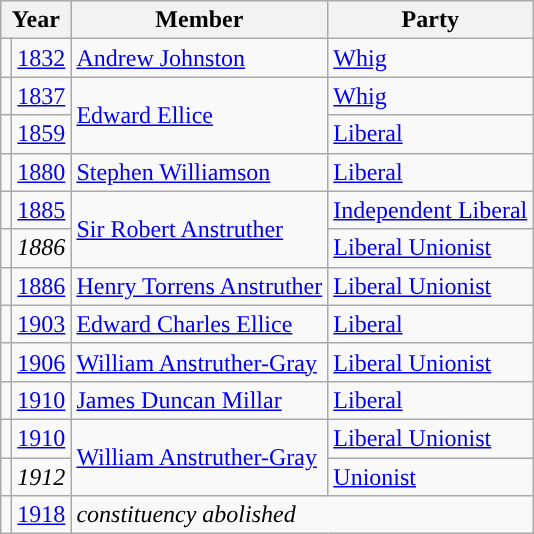<table class="wikitable">
<tr>
<th colspan="2">Year</th>
<th>Member </th>
<th>Party</th>
</tr>
<tr>
<td style="color:inherit;background-color: "></td>
<td><a href='#'>1832</a></td>
<td><a href='#'>Andrew Johnston</a></td>
<td><a href='#'>Whig</a></td>
</tr>
<tr>
<td style="color:inherit;background-color: "></td>
<td><a href='#'>1837</a></td>
<td rowspan="2"><a href='#'>Edward Ellice</a></td>
<td><a href='#'>Whig</a></td>
</tr>
<tr>
<td style="color:inherit;background-color: "></td>
<td><a href='#'>1859</a></td>
<td><a href='#'>Liberal</a></td>
</tr>
<tr>
<td style="color:inherit;background-color: "></td>
<td><a href='#'>1880</a></td>
<td><a href='#'>Stephen Williamson</a></td>
<td><a href='#'>Liberal</a></td>
</tr>
<tr>
<td style="color:inherit;background-color: "></td>
<td><a href='#'>1885</a></td>
<td rowspan=2><a href='#'>Sir Robert Anstruther</a></td>
<td><a href='#'>Independent Liberal</a></td>
</tr>
<tr>
<td style="color:inherit;background-color: "></td>
<td><em>1886</em></td>
<td><a href='#'>Liberal Unionist</a></td>
</tr>
<tr>
<td style="color:inherit;background-color: "></td>
<td><a href='#'>1886</a></td>
<td><a href='#'>Henry Torrens Anstruther</a></td>
<td><a href='#'>Liberal Unionist</a></td>
</tr>
<tr>
<td style="color:inherit;background-color: "></td>
<td><a href='#'>1903</a></td>
<td><a href='#'>Edward Charles Ellice</a></td>
<td><a href='#'>Liberal</a></td>
</tr>
<tr>
<td style="color:inherit;background-color: "></td>
<td><a href='#'>1906</a></td>
<td><a href='#'>William Anstruther-Gray</a></td>
<td><a href='#'>Liberal Unionist</a></td>
</tr>
<tr>
<td style="color:inherit;background-color: "></td>
<td><a href='#'>1910</a></td>
<td><a href='#'>James Duncan Millar</a></td>
<td><a href='#'>Liberal</a></td>
</tr>
<tr>
<td style="color:inherit;background-color: "></td>
<td><a href='#'>1910</a></td>
<td rowspan="2"><a href='#'>William Anstruther-Gray</a></td>
<td><a href='#'>Liberal Unionist</a></td>
</tr>
<tr>
<td style="color:inherit;background-color: "></td>
<td><em>1912</em></td>
<td><a href='#'>Unionist</a></td>
</tr>
<tr>
<td></td>
<td><a href='#'>1918</a></td>
<td colspan="2"><em>constituency abolished</em></td>
</tr>
</table>
